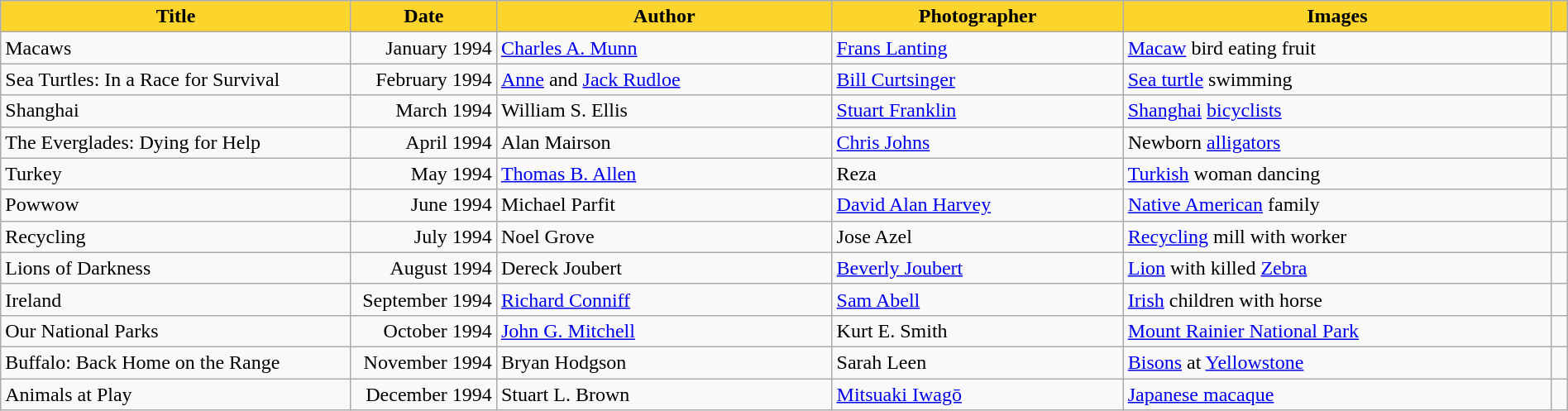<table class="wikitable" style="width:100%">
<tr>
<th scope="col" style="background-color:#fbd42c;" width=275px>Title</th>
<th scope="col" style="background-color:#fbd42c;" width=110>Date</th>
<th scope="col" style="background-color:#fbd42c;">Author</th>
<th scope="col" style="background-color:#fbd42c;">Photographer</th>
<th scope="col" style="background-color:#fbd42c;">Images</th>
<th scope="col" ! style="background-color:#fbd42c;"></th>
</tr>
<tr>
<td scope="row">Macaws</td>
<td style="text-align:right;">January 1994</td>
<td><a href='#'>Charles A. Munn</a></td>
<td><a href='#'>Frans Lanting</a></td>
<td><a href='#'>Macaw</a> bird eating fruit</td>
<td></td>
</tr>
<tr>
<td scope="row">Sea Turtles: In a Race for Survival</td>
<td style="text-align:right;">February 1994</td>
<td><a href='#'>Anne</a> and <a href='#'>Jack Rudloe</a></td>
<td><a href='#'>Bill Curtsinger</a></td>
<td><a href='#'>Sea turtle</a> swimming</td>
<td></td>
</tr>
<tr>
<td scope="row">Shanghai</td>
<td style="text-align:right;">March 1994</td>
<td>William S. Ellis</td>
<td><a href='#'>Stuart Franklin</a></td>
<td><a href='#'>Shanghai</a> <a href='#'>bicyclists</a></td>
<td></td>
</tr>
<tr>
<td scope="row">The Everglades: Dying for Help</td>
<td style="text-align:right;">April 1994</td>
<td>Alan Mairson</td>
<td><a href='#'>Chris Johns</a></td>
<td>Newborn <a href='#'>alligators</a></td>
<td></td>
</tr>
<tr>
<td scope="row">Turkey</td>
<td style="text-align:right;">May 1994</td>
<td><a href='#'>Thomas B. Allen</a></td>
<td>Reza</td>
<td><a href='#'>Turkish</a> woman dancing</td>
<td></td>
</tr>
<tr>
<td scope="row">Powwow</td>
<td style="text-align:right;">June 1994</td>
<td>Michael Parfit</td>
<td><a href='#'>David Alan Harvey</a></td>
<td><a href='#'>Native American</a> family</td>
<td></td>
</tr>
<tr>
<td scope="row">Recycling</td>
<td style="text-align:right;">July 1994</td>
<td>Noel Grove</td>
<td>Jose Azel</td>
<td><a href='#'>Recycling</a> mill with worker</td>
<td></td>
</tr>
<tr>
<td scope="row">Lions of Darkness</td>
<td style="text-align:right;">August 1994</td>
<td>Dereck Joubert</td>
<td><a href='#'>Beverly Joubert</a></td>
<td><a href='#'>Lion</a> with killed <a href='#'>Zebra</a></td>
<td></td>
</tr>
<tr>
<td scope="row">Ireland</td>
<td style="text-align:right;">September 1994</td>
<td><a href='#'>Richard Conniff</a></td>
<td><a href='#'>Sam Abell</a></td>
<td><a href='#'>Irish</a> children with horse</td>
<td></td>
</tr>
<tr>
<td scope="row">Our National Parks</td>
<td style="text-align:right;">October 1994</td>
<td><a href='#'>John G. Mitchell</a></td>
<td>Kurt E. Smith</td>
<td><a href='#'>Mount Rainier National Park</a></td>
<td></td>
</tr>
<tr>
<td scope="row">Buffalo: Back Home on the Range</td>
<td style="text-align:right;">November 1994</td>
<td>Bryan Hodgson</td>
<td>Sarah Leen</td>
<td><a href='#'>Bisons</a> at <a href='#'>Yellowstone</a></td>
<td></td>
</tr>
<tr>
<td scope="row">Animals at Play</td>
<td style="text-align:right;">December 1994</td>
<td>Stuart L. Brown</td>
<td><a href='#'>Mitsuaki Iwagō</a></td>
<td><a href='#'>Japanese macaque</a></td>
<td></td>
</tr>
</table>
